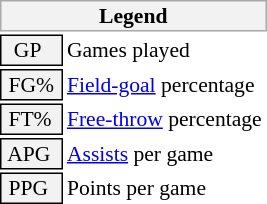<table class="toccolours" style="font-size: 90%; white-space: nowrap;">
<tr>
<th colspan="6" style="background:#f2f2f2; border:1px solid #aaa;">Legend</th>
</tr>
<tr>
<td style="background:#f2f2f2; border:1px solid black;">  GP</td>
<td>Games played</td>
</tr>
<tr>
<td style="background:#f2f2f2; border:1px solid black;"> FG% </td>
<td style="padding-right: 8px"><a href='#'>Field-goal</a> percentage</td>
</tr>
<tr>
<td style="background:#f2f2f2; border:1px solid black;"> FT% </td>
<td><a href='#'>Free-throw</a> percentage</td>
</tr>
<tr>
<td style="background:#f2f2f2; border:1px solid black;"> APG </td>
<td><a href='#'>Assists</a> per game</td>
</tr>
<tr>
<td style="background:#f2f2f2; border:1px solid black;"> PPG </td>
<td>Points per game</td>
</tr>
<tr>
</tr>
</table>
